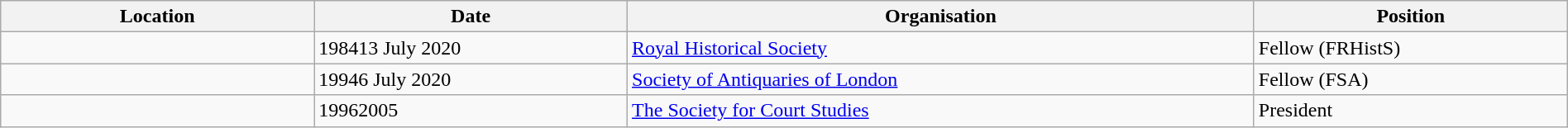<table class="wikitable" style="width:100%;">
<tr>
<th style="width:20%;">Location</th>
<th style="width:20%;">Date</th>
<th style="width:40%;">Organisation</th>
<th style="width:20%;">Position</th>
</tr>
<tr>
<td></td>
<td>198413 July 2020</td>
<td><a href='#'>Royal Historical Society</a></td>
<td>Fellow (FRHistS) </td>
</tr>
<tr>
<td></td>
<td>19946 July 2020</td>
<td><a href='#'>Society of Antiquaries of London</a></td>
<td>Fellow (FSA) </td>
</tr>
<tr>
<td></td>
<td>19962005</td>
<td><a href='#'>The Society for Court Studies</a></td>
<td>President</td>
</tr>
</table>
